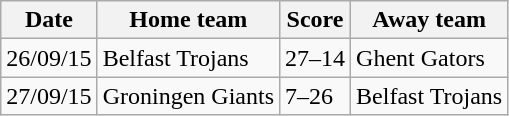<table class="wikitable">
<tr>
<th>Date</th>
<th>Home team</th>
<th>Score</th>
<th>Away team</th>
</tr>
<tr>
<td>26/09/15</td>
<td>Belfast Trojans</td>
<td>27–14</td>
<td>Ghent Gators</td>
</tr>
<tr>
<td>27/09/15</td>
<td>Groningen Giants</td>
<td>7–26</td>
<td>Belfast Trojans</td>
</tr>
</table>
